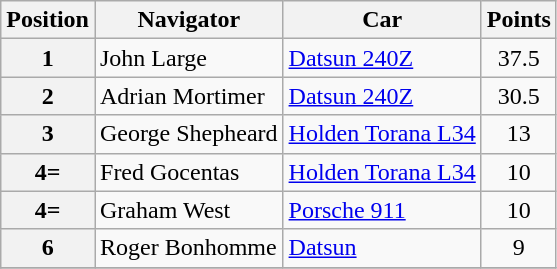<table class="wikitable" border="1">
<tr>
<th>Position</th>
<th>Navigator</th>
<th>Car</th>
<th>Points</th>
</tr>
<tr>
<th>1</th>
<td>John Large</td>
<td><a href='#'>Datsun 240Z</a></td>
<td align="center">37.5</td>
</tr>
<tr>
<th>2</th>
<td>Adrian Mortimer</td>
<td><a href='#'>Datsun 240Z</a></td>
<td align="center">30.5</td>
</tr>
<tr>
<th>3</th>
<td>George Shepheard</td>
<td><a href='#'>Holden Torana L34</a></td>
<td align="center">13</td>
</tr>
<tr>
<th>4=</th>
<td>Fred Gocentas</td>
<td><a href='#'>Holden Torana L34</a></td>
<td align="center">10</td>
</tr>
<tr>
<th>4=</th>
<td>Graham West</td>
<td><a href='#'>Porsche 911</a></td>
<td align="center">10</td>
</tr>
<tr>
<th>6</th>
<td>Roger Bonhomme</td>
<td><a href='#'>Datsun</a></td>
<td align="center">9</td>
</tr>
<tr>
</tr>
</table>
